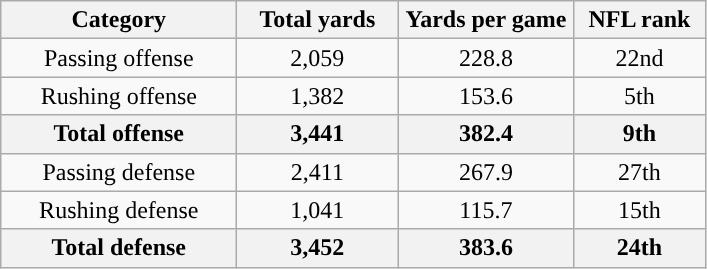<table class="wikitable" style="text-align:center">
<tr>
<th width="150">Category</th>
<th width="100">Total yards</th>
<th width="110">Yards per game</th>
<th width="80">NFL rank<br></th>
</tr>
<tr>
<td>Passing offense</td>
<td>2,059</td>
<td>228.8</td>
<td>22nd</td>
</tr>
<tr>
<td>Rushing offense</td>
<td>1,382</td>
<td>153.6</td>
<td>5th</td>
</tr>
<tr>
<th>Total offense</th>
<th>3,441</th>
<th>382.4</th>
<th>9th</th>
</tr>
<tr>
<td>Passing defense</td>
<td>2,411</td>
<td>267.9</td>
<td>27th</td>
</tr>
<tr>
<td>Rushing defense</td>
<td>1,041</td>
<td>115.7</td>
<td>15th</td>
</tr>
<tr>
<th>Total defense</th>
<th>3,452</th>
<th>383.6</th>
<th>24th</th>
</tr>
</table>
